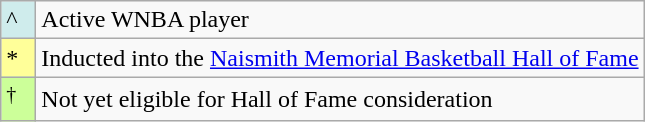<table class="wikitable">
<tr>
<td style="background:#CFECEC; width:1em">^</td>
<td>Active WNBA player</td>
</tr>
<tr>
<td style="background:#FFFF99; width:1em">*</td>
<td>Inducted into the <a href='#'>Naismith Memorial Basketball Hall of Fame</a></td>
</tr>
<tr>
<td style="background:#CCFF99; width:1em"><sup>†</sup></td>
<td>Not yet eligible for Hall of Fame consideration</td>
</tr>
</table>
